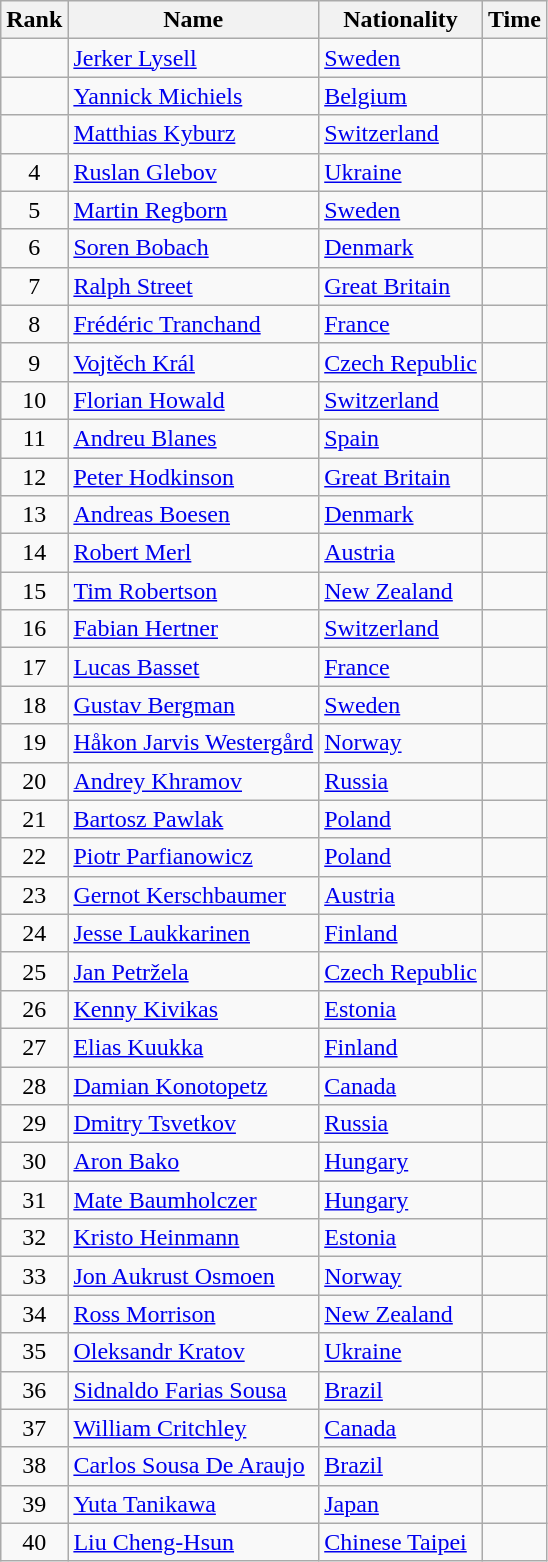<table class="wikitable sortable" style="text-align:center">
<tr>
<th data-sort-type=number>Rank</th>
<th>Name</th>
<th>Nationality</th>
<th>Time</th>
</tr>
<tr>
<td></td>
<td align=left><a href='#'>Jerker Lysell</a></td>
<td align=left> <a href='#'>Sweden</a></td>
<td></td>
</tr>
<tr>
<td></td>
<td align=left><a href='#'>Yannick Michiels</a></td>
<td align=left> <a href='#'>Belgium</a></td>
<td></td>
</tr>
<tr =>
<td></td>
<td align=left><a href='#'>Matthias Kyburz</a></td>
<td align=left> <a href='#'>Switzerland</a></td>
<td></td>
</tr>
<tr>
<td>4</td>
<td align=left><a href='#'>Ruslan Glebov</a></td>
<td align=left> <a href='#'>Ukraine</a></td>
<td></td>
</tr>
<tr>
<td>5</td>
<td align=left><a href='#'>Martin Regborn</a></td>
<td align=left> <a href='#'>Sweden</a></td>
<td></td>
</tr>
<tr>
<td>6</td>
<td align=left><a href='#'>Soren Bobach</a></td>
<td align=left> <a href='#'>Denmark</a></td>
<td></td>
</tr>
<tr>
<td>7</td>
<td align=left><a href='#'>Ralph Street</a></td>
<td align=left> <a href='#'>Great Britain</a></td>
<td></td>
</tr>
<tr>
<td>8</td>
<td align=left><a href='#'>Frédéric Tranchand</a></td>
<td align=left> <a href='#'>France</a></td>
<td></td>
</tr>
<tr>
<td>9</td>
<td align=left><a href='#'>Vojtěch Král</a></td>
<td align=left> <a href='#'>Czech Republic</a></td>
<td></td>
</tr>
<tr>
<td>10</td>
<td align=left><a href='#'>Florian Howald</a></td>
<td align=left> <a href='#'>Switzerland</a></td>
<td></td>
</tr>
<tr>
<td>11</td>
<td align=left><a href='#'>Andreu Blanes</a></td>
<td align=left> <a href='#'>Spain</a></td>
<td></td>
</tr>
<tr>
<td>12</td>
<td align=left><a href='#'>Peter Hodkinson</a></td>
<td align=left> <a href='#'>Great Britain</a></td>
<td></td>
</tr>
<tr>
<td>13</td>
<td align=left><a href='#'>Andreas Boesen</a></td>
<td align=left> <a href='#'>Denmark</a></td>
<td></td>
</tr>
<tr>
<td>14</td>
<td align=left><a href='#'>Robert Merl</a></td>
<td align=left> <a href='#'>Austria</a></td>
<td></td>
</tr>
<tr>
<td>15</td>
<td align=left><a href='#'>Tim Robertson</a></td>
<td align=left> <a href='#'>New Zealand</a></td>
<td></td>
</tr>
<tr>
<td>16</td>
<td align=left><a href='#'>Fabian Hertner</a></td>
<td align=left> <a href='#'>Switzerland</a></td>
<td></td>
</tr>
<tr>
<td>17</td>
<td align=left><a href='#'>Lucas Basset</a></td>
<td align=left> <a href='#'>France</a></td>
<td></td>
</tr>
<tr>
<td>18</td>
<td align=left><a href='#'>Gustav Bergman</a></td>
<td align=left> <a href='#'>Sweden</a></td>
<td></td>
</tr>
<tr>
<td>19</td>
<td align=left><a href='#'>Håkon Jarvis Westergård</a></td>
<td align=left> <a href='#'>Norway</a></td>
<td></td>
</tr>
<tr>
<td>20</td>
<td align=left><a href='#'>Andrey Khramov</a></td>
<td align=left> <a href='#'>Russia</a></td>
<td></td>
</tr>
<tr>
<td>21</td>
<td align=left><a href='#'>Bartosz Pawlak</a></td>
<td align=left> <a href='#'>Poland</a></td>
<td></td>
</tr>
<tr>
<td>22</td>
<td align=left><a href='#'>Piotr Parfianowicz</a></td>
<td align=left> <a href='#'>Poland</a></td>
<td></td>
</tr>
<tr>
<td>23</td>
<td align=left><a href='#'>Gernot Kerschbaumer</a></td>
<td align=left> <a href='#'>Austria</a></td>
<td></td>
</tr>
<tr>
<td>24</td>
<td align=left><a href='#'>Jesse Laukkarinen</a></td>
<td align=left> <a href='#'>Finland</a></td>
<td></td>
</tr>
<tr>
<td>25</td>
<td align=left><a href='#'>Jan Petržela</a></td>
<td align=left> <a href='#'>Czech Republic</a></td>
<td></td>
</tr>
<tr>
<td>26</td>
<td align=left><a href='#'>Kenny Kivikas</a></td>
<td align=left> <a href='#'>Estonia</a></td>
<td></td>
</tr>
<tr>
<td>27</td>
<td align=left><a href='#'>Elias Kuukka</a></td>
<td align=left> <a href='#'>Finland</a></td>
<td></td>
</tr>
<tr>
<td>28</td>
<td align=left><a href='#'>Damian Konotopetz</a></td>
<td align=left> <a href='#'>Canada</a></td>
<td></td>
</tr>
<tr>
<td>29</td>
<td align=left><a href='#'>Dmitry Tsvetkov</a></td>
<td align=left> <a href='#'>Russia</a></td>
<td></td>
</tr>
<tr>
<td>30</td>
<td align=left><a href='#'>Aron Bako</a></td>
<td align=left> <a href='#'>Hungary</a></td>
<td></td>
</tr>
<tr>
<td>31</td>
<td align=left><a href='#'>Mate Baumholczer</a></td>
<td align=left> <a href='#'>Hungary</a></td>
<td></td>
</tr>
<tr>
<td>32</td>
<td align=left><a href='#'>Kristo Heinmann</a></td>
<td align=left> <a href='#'>Estonia</a></td>
<td></td>
</tr>
<tr>
<td>33</td>
<td align=left><a href='#'>Jon Aukrust Osmoen</a></td>
<td align=left> <a href='#'>Norway</a></td>
<td></td>
</tr>
<tr>
<td>34</td>
<td align=left><a href='#'>Ross Morrison</a></td>
<td align=left> <a href='#'>New Zealand</a></td>
<td></td>
</tr>
<tr>
<td>35</td>
<td align=left><a href='#'>Oleksandr Kratov</a></td>
<td align=left> <a href='#'>Ukraine</a></td>
<td></td>
</tr>
<tr>
<td>36</td>
<td align=left><a href='#'>Sidnaldo Farias Sousa</a></td>
<td align=left> <a href='#'>Brazil</a></td>
<td></td>
</tr>
<tr>
<td>37</td>
<td align=left><a href='#'>William Critchley</a></td>
<td align=left> <a href='#'>Canada</a></td>
<td></td>
</tr>
<tr>
<td>38</td>
<td align=left><a href='#'>Carlos Sousa De Araujo</a></td>
<td align=left> <a href='#'>Brazil</a></td>
<td></td>
</tr>
<tr>
<td>39</td>
<td align=left><a href='#'>Yuta Tanikawa</a></td>
<td align=left> <a href='#'>Japan</a></td>
<td></td>
</tr>
<tr>
<td>40</td>
<td align=left><a href='#'>Liu Cheng-Hsun</a></td>
<td align=left> <a href='#'>Chinese Taipei</a></td>
<td></td>
</tr>
</table>
